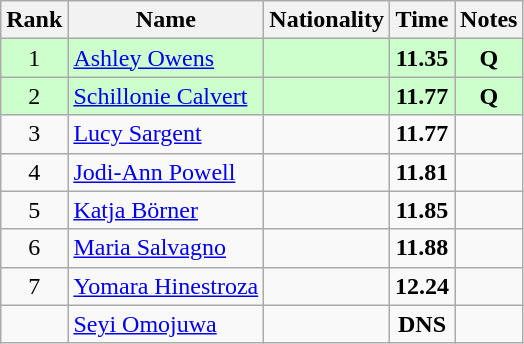<table class="wikitable sortable" style="text-align:center">
<tr>
<th>Rank</th>
<th>Name</th>
<th>Nationality</th>
<th>Time</th>
<th>Notes</th>
</tr>
<tr bgcolor=ccffcc>
<td>1</td>
<td align=left><a href='#'>Ashley Owens</a></td>
<td align=left></td>
<td><strong>11.35</strong></td>
<td><strong>Q</strong></td>
</tr>
<tr bgcolor=ccffcc>
<td>2</td>
<td align=left><a href='#'>Schillonie Calvert</a></td>
<td align=left></td>
<td><strong>11.77</strong></td>
<td><strong>Q</strong></td>
</tr>
<tr>
<td>3</td>
<td align=left><a href='#'>Lucy Sargent</a></td>
<td align=left></td>
<td><strong>11.77</strong></td>
<td></td>
</tr>
<tr>
<td>4</td>
<td align=left><a href='#'>Jodi-Ann Powell</a></td>
<td align=left></td>
<td><strong>11.81</strong></td>
<td></td>
</tr>
<tr>
<td>5</td>
<td align=left><a href='#'>Katja Börner</a></td>
<td align=left></td>
<td><strong>11.85</strong></td>
<td></td>
</tr>
<tr>
<td>6</td>
<td align=left><a href='#'>Maria Salvagno</a></td>
<td align=left></td>
<td><strong>11.88</strong></td>
<td></td>
</tr>
<tr>
<td>7</td>
<td align=left><a href='#'>Yomara Hinestroza</a></td>
<td align=left></td>
<td><strong>12.24</strong></td>
<td></td>
</tr>
<tr>
<td></td>
<td align=left><a href='#'>Seyi Omojuwa</a></td>
<td align=left></td>
<td><strong>DNS</strong></td>
<td></td>
</tr>
</table>
